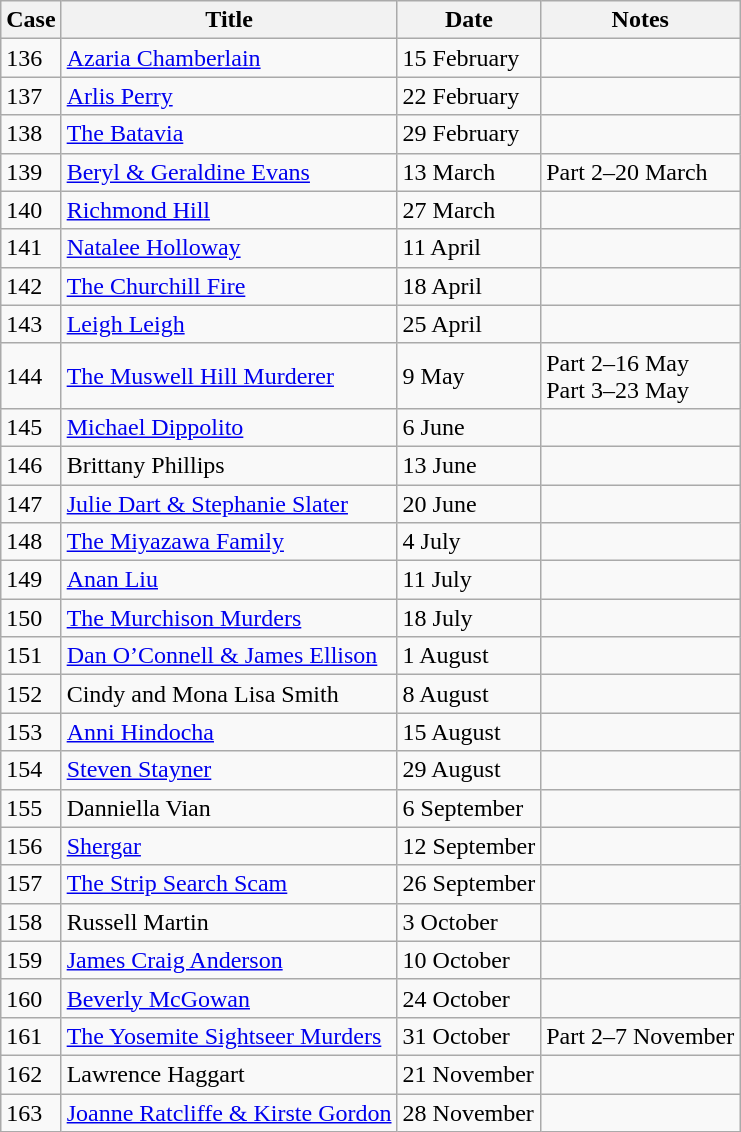<table class="wikitable sortable">
<tr>
<th>Case</th>
<th>Title</th>
<th>Date</th>
<th>Notes</th>
</tr>
<tr>
<td>136</td>
<td><a href='#'>Azaria Chamberlain</a></td>
<td>15 February</td>
<td></td>
</tr>
<tr>
<td>137</td>
<td><a href='#'>Arlis Perry</a></td>
<td>22 February</td>
<td></td>
</tr>
<tr>
<td>138</td>
<td><a href='#'>The Batavia</a></td>
<td>29 February</td>
<td></td>
</tr>
<tr>
<td>139</td>
<td><a href='#'>Beryl & Geraldine Evans</a></td>
<td>13 March</td>
<td>Part 2–20 March</td>
</tr>
<tr>
<td>140</td>
<td><a href='#'>Richmond Hill</a></td>
<td>27 March</td>
<td></td>
</tr>
<tr>
<td>141</td>
<td><a href='#'>Natalee Holloway</a></td>
<td>11 April</td>
<td></td>
</tr>
<tr>
<td>142</td>
<td><a href='#'>The Churchill Fire</a></td>
<td>18 April</td>
<td></td>
</tr>
<tr>
<td>143</td>
<td><a href='#'>Leigh Leigh</a></td>
<td>25 April</td>
<td></td>
</tr>
<tr>
<td>144</td>
<td><a href='#'>The Muswell Hill Murderer</a></td>
<td>9 May</td>
<td>Part 2–16 May<br>Part 3–23 May</td>
</tr>
<tr>
<td>145</td>
<td><a href='#'>Michael Dippolito</a></td>
<td>6 June</td>
<td></td>
</tr>
<tr>
<td>146</td>
<td>Brittany Phillips</td>
<td>13 June</td>
<td></td>
</tr>
<tr>
<td>147</td>
<td><a href='#'>Julie Dart & Stephanie Slater</a></td>
<td>20 June</td>
<td></td>
</tr>
<tr>
<td>148</td>
<td><a href='#'>The Miyazawa Family</a></td>
<td>4 July</td>
<td></td>
</tr>
<tr>
<td>149</td>
<td><a href='#'>Anan Liu</a></td>
<td>11 July</td>
<td></td>
</tr>
<tr>
<td>150</td>
<td><a href='#'>The Murchison Murders</a></td>
<td>18 July</td>
<td></td>
</tr>
<tr>
<td>151</td>
<td><a href='#'>Dan O’Connell & James Ellison</a></td>
<td>1 August</td>
<td></td>
</tr>
<tr>
<td>152</td>
<td>Cindy and Mona Lisa Smith</td>
<td>8 August</td>
<td></td>
</tr>
<tr>
<td>153</td>
<td><a href='#'>Anni Hindocha</a></td>
<td>15 August</td>
<td></td>
</tr>
<tr>
<td>154</td>
<td><a href='#'>Steven Stayner</a></td>
<td>29 August</td>
<td></td>
</tr>
<tr>
<td>155</td>
<td>Danniella Vian</td>
<td>6 September</td>
<td></td>
</tr>
<tr>
<td>156</td>
<td><a href='#'>Shergar</a></td>
<td>12 September</td>
<td></td>
</tr>
<tr>
<td>157</td>
<td><a href='#'>The Strip Search Scam</a></td>
<td>26 September</td>
<td></td>
</tr>
<tr>
<td>158</td>
<td>Russell Martin</td>
<td>3 October</td>
<td></td>
</tr>
<tr>
<td>159</td>
<td><a href='#'>James Craig Anderson</a></td>
<td>10 October</td>
<td></td>
</tr>
<tr>
<td>160</td>
<td><a href='#'>Beverly McGowan</a></td>
<td>24 October</td>
<td></td>
</tr>
<tr>
<td>161</td>
<td><a href='#'>The Yosemite Sightseer Murders</a></td>
<td>31 October</td>
<td>Part 2–7 November</td>
</tr>
<tr>
<td>162</td>
<td>Lawrence Haggart</td>
<td>21 November</td>
<td></td>
</tr>
<tr>
<td>163</td>
<td><a href='#'>Joanne Ratcliffe & Kirste Gordon</a></td>
<td>28 November</td>
<td></td>
</tr>
</table>
